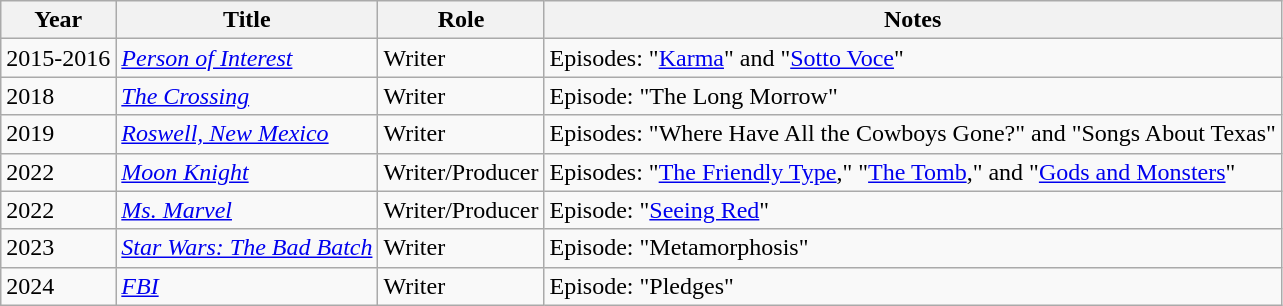<table class="wikitable sortable plainrowheaders" style="white-space:nowrap">
<tr>
<th>Year</th>
<th>Title</th>
<th>Role</th>
<th>Notes</th>
</tr>
<tr>
<td>2015-2016</td>
<td><em><a href='#'>Person of Interest</a></em></td>
<td>Writer</td>
<td>Episodes: "<a href='#'>Karma</a>" and "<a href='#'>Sotto Voce</a>"</td>
</tr>
<tr>
<td>2018</td>
<td><em><a href='#'>The Crossing</a></em></td>
<td>Writer</td>
<td>Episode: "The Long Morrow"</td>
</tr>
<tr>
<td>2019</td>
<td><em><a href='#'>Roswell, New Mexico</a></em></td>
<td>Writer</td>
<td>Episodes: "Where Have All the Cowboys Gone?" and "Songs About Texas"</td>
</tr>
<tr>
<td>2022</td>
<td><em><a href='#'>Moon Knight</a></em></td>
<td>Writer/Producer</td>
<td>Episodes: "<a href='#'>The Friendly Type</a>," "<a href='#'>The Tomb</a>," and "<a href='#'>Gods and Monsters</a>"</td>
</tr>
<tr>
<td>2022</td>
<td><em><a href='#'>Ms. Marvel</a></em></td>
<td>Writer/Producer</td>
<td>Episode: "<a href='#'>Seeing Red</a>"</td>
</tr>
<tr>
<td>2023</td>
<td><em><a href='#'>Star Wars: The Bad Batch</a></em></td>
<td>Writer</td>
<td>Episode: "Metamorphosis"</td>
</tr>
<tr>
<td>2024</td>
<td><em><a href='#'>FBI</a></em></td>
<td>Writer</td>
<td>Episode: "Pledges"</td>
</tr>
</table>
